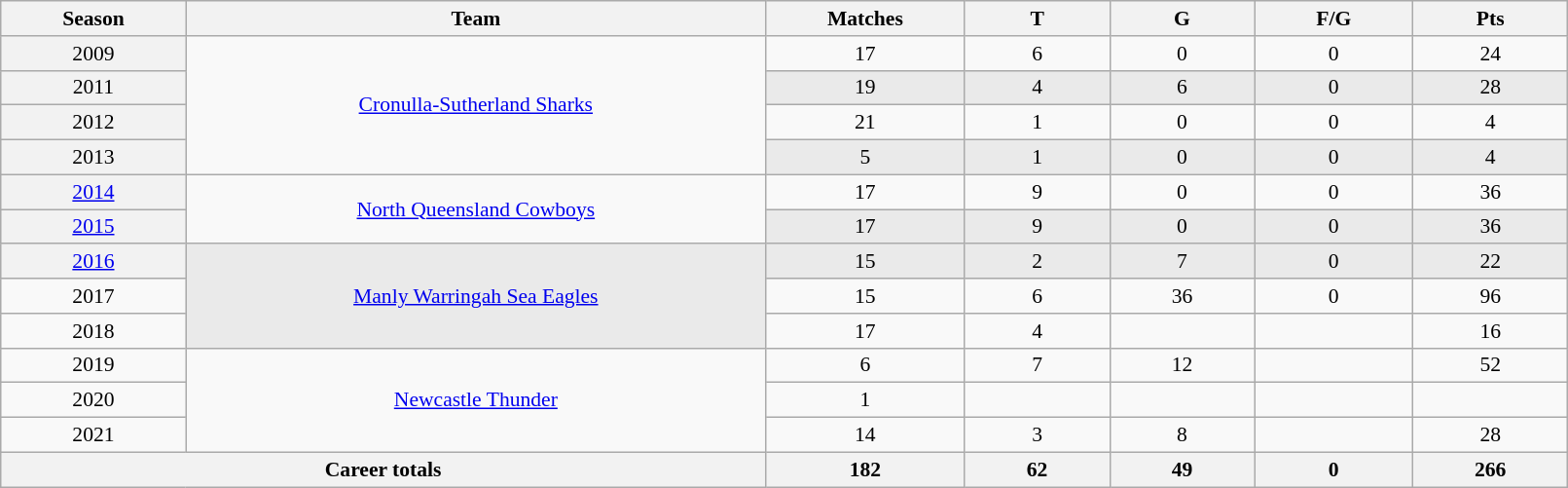<table class="wikitable sortable"  style="font-size:90%; text-align:center; width:85%;">
<tr>
<th width=2%>Season</th>
<th width=8%>Team</th>
<th width=2%>Matches</th>
<th width=2%>T</th>
<th width=2%>G</th>
<th width=2%>F/G</th>
<th width=2%>Pts</th>
</tr>
<tr>
<th scope="row" style="text-align:center; font-weight:normal">2009</th>
<td rowspan="4" style="text-align:center;"> <a href='#'>Cronulla-Sutherland Sharks</a></td>
<td>17</td>
<td>6</td>
<td>0</td>
<td>0</td>
<td>24</td>
</tr>
<tr style="background:#eaeaea;">
<th scope="row" style="text-align:center; font-weight:normal">2011</th>
<td>19</td>
<td>4</td>
<td>6</td>
<td>0</td>
<td>28</td>
</tr>
<tr>
<th scope="row" style="text-align:center; font-weight:normal">2012</th>
<td>21</td>
<td>1</td>
<td>0</td>
<td>0</td>
<td>4</td>
</tr>
<tr style="background:#eaeaea;">
<th scope="row" style="text-align:center; font-weight:normal">2013</th>
<td>5</td>
<td>1</td>
<td>0</td>
<td>0</td>
<td>4</td>
</tr>
<tr>
<th scope="row" style="text-align:center; font-weight:normal"><a href='#'>2014</a></th>
<td rowspan="2" style="text-align:center;"> <a href='#'>North Queensland Cowboys</a></td>
<td>17</td>
<td>9</td>
<td>0</td>
<td>0</td>
<td>36</td>
</tr>
<tr style="background:#eaeaea;">
<th scope="row" style="text-align:center; font-weight:normal"><a href='#'>2015</a></th>
<td>17</td>
<td>9</td>
<td>0</td>
<td>0</td>
<td>36</td>
</tr>
<tr style="background:#eaeaea;">
<th scope="row" style="text-align:center; font-weight:normal"><a href='#'>2016</a></th>
<td rowspan="3" style="text-align:center;"> <a href='#'>Manly Warringah Sea Eagles</a></td>
<td>15</td>
<td>2</td>
<td>7</td>
<td>0</td>
<td>22</td>
</tr>
<tr>
<td>2017</td>
<td>15</td>
<td>6</td>
<td>36</td>
<td>0</td>
<td>96</td>
</tr>
<tr>
<td>2018</td>
<td>17</td>
<td>4</td>
<td></td>
<td></td>
<td>16</td>
</tr>
<tr>
<td>2019</td>
<td rowspan="3"> <a href='#'>Newcastle Thunder</a></td>
<td>6</td>
<td>7</td>
<td>12</td>
<td></td>
<td>52</td>
</tr>
<tr>
<td>2020</td>
<td>1</td>
<td></td>
<td></td>
<td></td>
<td></td>
</tr>
<tr>
<td>2021</td>
<td>14</td>
<td>3</td>
<td>8</td>
<td></td>
<td>28</td>
</tr>
<tr class="sortbottom">
<th colspan="2">Career totals</th>
<th>182</th>
<th>62</th>
<th>49</th>
<th>0</th>
<th>266</th>
</tr>
</table>
